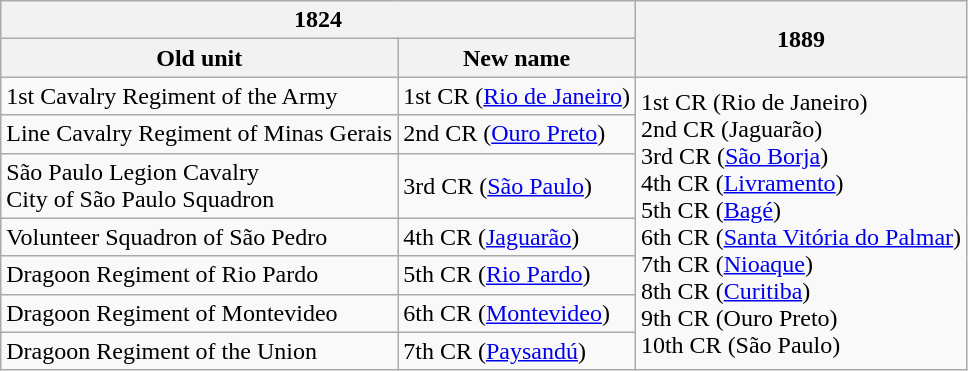<table class="wikitable mw-collapsible mw-collapsed">
<tr>
<th colspan="2">1824</th>
<th rowspan="2">1889</th>
</tr>
<tr>
<th>Old unit</th>
<th>New name</th>
</tr>
<tr>
<td>1st Cavalry Regiment of the Army</td>
<td>1st CR (<a href='#'>Rio de Janeiro</a>)</td>
<td rowspan="7">1st CR (Rio de Janeiro)<br>2nd CR (Jaguarão)<br>3rd CR (<a href='#'>São Borja</a>)<br>4th CR (<a href='#'>Livramento</a>)<br>5th CR (<a href='#'>Bagé</a>)<br>6th CR (<a href='#'>Santa Vitória do Palmar</a>)<br>7th CR (<a href='#'>Nioaque</a>)<br>8th CR (<a href='#'>Curitiba</a>)<br>9th CR (Ouro Preto)<br>10th CR (São Paulo)</td>
</tr>
<tr>
<td>Line Cavalry Regiment of Minas Gerais</td>
<td>2nd CR (<a href='#'>Ouro Preto</a>)</td>
</tr>
<tr>
<td>São Paulo Legion Cavalry<br>City of São Paulo Squadron</td>
<td>3rd CR (<a href='#'>São Paulo</a>)</td>
</tr>
<tr>
<td>Volunteer Squadron of São Pedro</td>
<td>4th CR (<a href='#'>Jaguarão</a>)</td>
</tr>
<tr>
<td>Dragoon Regiment of Rio Pardo</td>
<td>5th CR (<a href='#'>Rio Pardo</a>)</td>
</tr>
<tr>
<td>Dragoon Regiment of Montevideo</td>
<td>6th CR (<a href='#'>Montevideo</a>)</td>
</tr>
<tr>
<td>Dragoon Regiment of the Union</td>
<td>7th CR (<a href='#'>Paysandú</a>)</td>
</tr>
</table>
